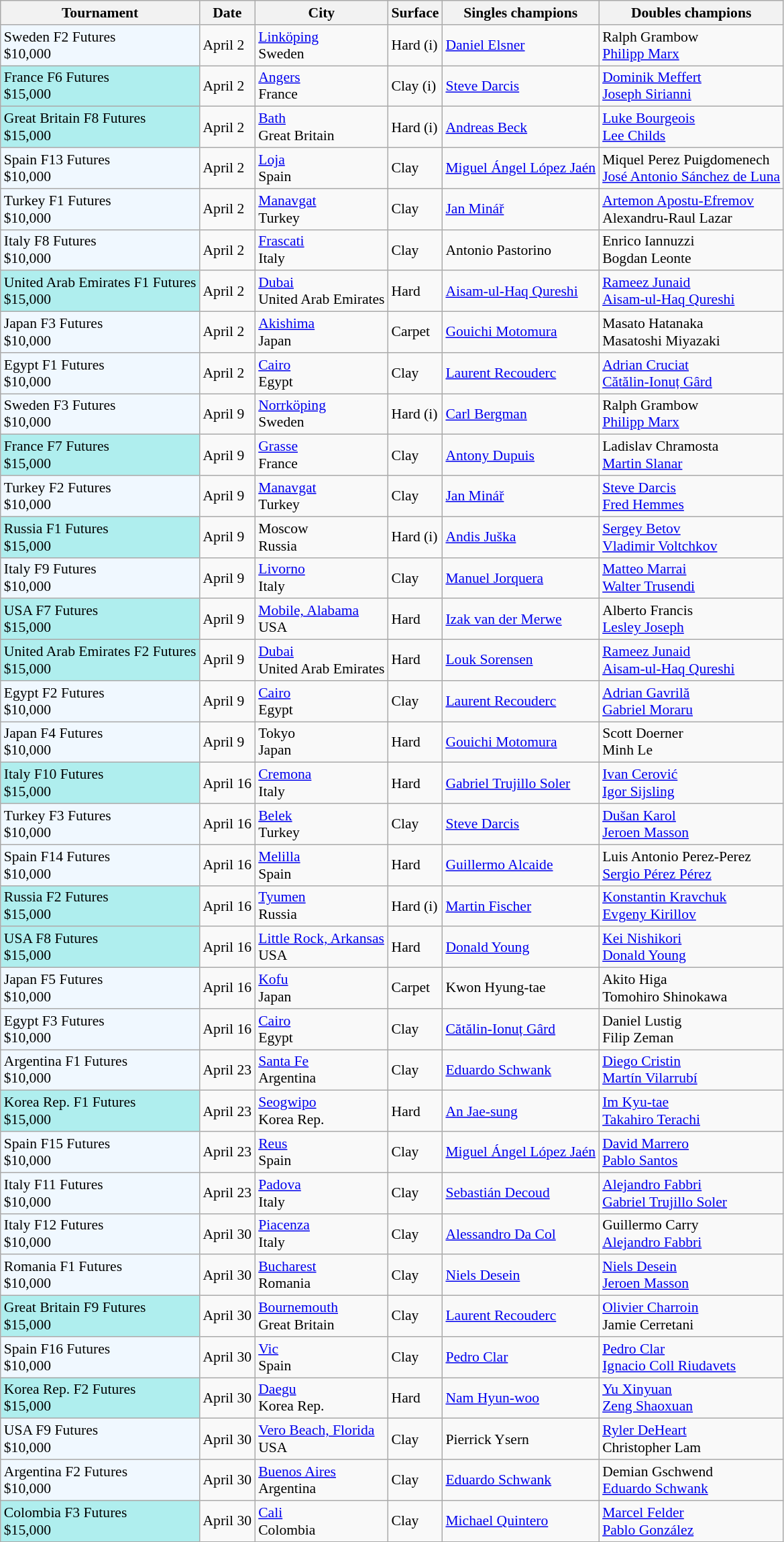<table class="sortable wikitable" style="font-size:90%">
<tr>
<th>Tournament</th>
<th>Date</th>
<th>City</th>
<th>Surface</th>
<th>Singles champions</th>
<th>Doubles champions</th>
</tr>
<tr>
<td style="background:#f0f8ff;">Sweden F2 Futures<br>$10,000</td>
<td>April 2</td>
<td><a href='#'>Linköping</a><br>Sweden</td>
<td>Hard (i)</td>
<td> <a href='#'>Daniel Elsner</a></td>
<td> Ralph Grambow<br> <a href='#'>Philipp Marx</a></td>
</tr>
<tr>
<td style="background:#afeeee;">France F6 Futures<br>$15,000</td>
<td>April 2</td>
<td><a href='#'>Angers</a><br>France</td>
<td>Clay (i)</td>
<td> <a href='#'>Steve Darcis</a></td>
<td> <a href='#'>Dominik Meffert</a><br> <a href='#'>Joseph Sirianni</a></td>
</tr>
<tr>
<td style="background:#afeeee;">Great Britain F8 Futures<br>$15,000</td>
<td>April 2</td>
<td><a href='#'>Bath</a><br>Great Britain</td>
<td>Hard (i)</td>
<td> <a href='#'>Andreas Beck</a></td>
<td> <a href='#'>Luke Bourgeois</a><br> <a href='#'>Lee Childs</a></td>
</tr>
<tr>
<td style="background:#f0f8ff;">Spain F13 Futures<br>$10,000</td>
<td>April 2</td>
<td><a href='#'>Loja</a><br>Spain</td>
<td>Clay</td>
<td> <a href='#'>Miguel Ángel López Jaén</a></td>
<td> Miquel Perez Puigdomenech<br> <a href='#'>José Antonio Sánchez de Luna</a></td>
</tr>
<tr>
<td style="background:#f0f8ff;">Turkey F1 Futures<br>$10,000</td>
<td>April 2</td>
<td><a href='#'>Manavgat</a><br>Turkey</td>
<td>Clay</td>
<td> <a href='#'>Jan Minář</a></td>
<td> <a href='#'>Artemon Apostu-Efremov</a><br> Alexandru-Raul Lazar</td>
</tr>
<tr>
<td style="background:#f0f8ff;">Italy F8 Futures<br>$10,000</td>
<td>April 2</td>
<td><a href='#'>Frascati</a><br>Italy</td>
<td>Clay</td>
<td> Antonio Pastorino</td>
<td> Enrico Iannuzzi<br> Bogdan Leonte</td>
</tr>
<tr>
<td style="background:#afeeee;">United Arab Emirates F1 Futures<br>$15,000</td>
<td>April 2</td>
<td><a href='#'>Dubai</a><br>United Arab Emirates</td>
<td>Hard</td>
<td> <a href='#'>Aisam-ul-Haq Qureshi</a></td>
<td> <a href='#'>Rameez Junaid</a><br> <a href='#'>Aisam-ul-Haq Qureshi</a></td>
</tr>
<tr>
<td style="background:#f0f8ff;">Japan F3 Futures<br>$10,000</td>
<td>April 2</td>
<td><a href='#'>Akishima</a><br>Japan</td>
<td>Carpet</td>
<td> <a href='#'>Gouichi Motomura</a></td>
<td> Masato Hatanaka<br> Masatoshi Miyazaki</td>
</tr>
<tr>
<td style="background:#f0f8ff;">Egypt F1 Futures<br>$10,000</td>
<td>April 2</td>
<td><a href='#'>Cairo</a><br>Egypt</td>
<td>Clay</td>
<td> <a href='#'>Laurent Recouderc</a></td>
<td> <a href='#'>Adrian Cruciat</a><br> <a href='#'>Cătălin-Ionuț Gârd</a></td>
</tr>
<tr>
<td style="background:#f0f8ff;">Sweden F3 Futures<br>$10,000</td>
<td>April 9</td>
<td><a href='#'>Norrköping</a><br>Sweden</td>
<td>Hard (i)</td>
<td> <a href='#'>Carl Bergman</a></td>
<td> Ralph Grambow<br> <a href='#'>Philipp Marx</a></td>
</tr>
<tr>
<td style="background:#afeeee;">France F7 Futures<br>$15,000</td>
<td>April 9</td>
<td><a href='#'>Grasse</a><br>France</td>
<td>Clay</td>
<td> <a href='#'>Antony Dupuis</a></td>
<td> Ladislav Chramosta<br> <a href='#'>Martin Slanar</a></td>
</tr>
<tr>
<td style="background:#f0f8ff;">Turkey F2 Futures<br>$10,000</td>
<td>April 9</td>
<td><a href='#'>Manavgat</a><br>Turkey</td>
<td>Clay</td>
<td> <a href='#'>Jan Minář</a></td>
<td> <a href='#'>Steve Darcis</a><br> <a href='#'>Fred Hemmes</a></td>
</tr>
<tr>
<td style="background:#afeeee;">Russia F1 Futures<br>$15,000</td>
<td>April 9</td>
<td>Moscow<br>Russia</td>
<td>Hard (i)</td>
<td> <a href='#'>Andis Juška</a></td>
<td> <a href='#'>Sergey Betov</a><br> <a href='#'>Vladimir Voltchkov</a></td>
</tr>
<tr>
<td style="background:#f0f8ff;">Italy F9 Futures<br>$10,000</td>
<td>April 9</td>
<td><a href='#'>Livorno</a><br>Italy</td>
<td>Clay</td>
<td> <a href='#'>Manuel Jorquera</a></td>
<td> <a href='#'>Matteo Marrai</a><br> <a href='#'>Walter Trusendi</a></td>
</tr>
<tr>
<td style="background:#afeeee;">USA F7 Futures<br>$15,000</td>
<td>April 9</td>
<td><a href='#'>Mobile, Alabama</a><br>USA</td>
<td>Hard</td>
<td> <a href='#'>Izak van der Merwe</a></td>
<td> Alberto Francis<br> <a href='#'>Lesley Joseph</a></td>
</tr>
<tr>
<td style="background:#afeeee;">United Arab Emirates F2 Futures<br>$15,000</td>
<td>April 9</td>
<td><a href='#'>Dubai</a><br>United Arab Emirates</td>
<td>Hard</td>
<td> <a href='#'>Louk Sorensen</a></td>
<td> <a href='#'>Rameez Junaid</a><br> <a href='#'>Aisam-ul-Haq Qureshi</a></td>
</tr>
<tr>
<td style="background:#f0f8ff;">Egypt F2 Futures<br>$10,000</td>
<td>April 9</td>
<td><a href='#'>Cairo</a><br>Egypt</td>
<td>Clay</td>
<td> <a href='#'>Laurent Recouderc</a></td>
<td> <a href='#'>Adrian Gavrilă</a><br> <a href='#'>Gabriel Moraru</a></td>
</tr>
<tr>
<td style="background:#f0f8ff;">Japan F4 Futures<br>$10,000</td>
<td>April 9</td>
<td>Tokyo<br>Japan</td>
<td>Hard</td>
<td> <a href='#'>Gouichi Motomura</a></td>
<td> Scott Doerner<br> Minh Le</td>
</tr>
<tr>
<td style="background:#afeeee;">Italy F10 Futures<br>$15,000</td>
<td>April 16</td>
<td><a href='#'>Cremona</a><br>Italy</td>
<td>Hard</td>
<td> <a href='#'>Gabriel Trujillo Soler</a></td>
<td> <a href='#'>Ivan Cerović</a><br> <a href='#'>Igor Sijsling</a></td>
</tr>
<tr>
<td style="background:#f0f8ff;">Turkey F3 Futures<br>$10,000</td>
<td>April 16</td>
<td><a href='#'>Belek</a><br>Turkey</td>
<td>Clay</td>
<td> <a href='#'>Steve Darcis</a></td>
<td> <a href='#'>Dušan Karol</a><br> <a href='#'>Jeroen Masson</a></td>
</tr>
<tr>
<td style="background:#f0f8ff;">Spain F14 Futures<br>$10,000</td>
<td>April 16</td>
<td><a href='#'>Melilla</a><br>Spain</td>
<td>Hard</td>
<td> <a href='#'>Guillermo Alcaide</a></td>
<td> Luis Antonio Perez-Perez<br> <a href='#'>Sergio Pérez Pérez</a></td>
</tr>
<tr>
<td style="background:#afeeee;">Russia F2 Futures<br>$15,000</td>
<td>April 16</td>
<td><a href='#'>Tyumen</a><br>Russia</td>
<td>Hard (i)</td>
<td> <a href='#'>Martin Fischer</a></td>
<td> <a href='#'>Konstantin Kravchuk</a><br> <a href='#'>Evgeny Kirillov</a></td>
</tr>
<tr>
<td style="background:#afeeee;">USA F8 Futures<br>$15,000</td>
<td>April 16</td>
<td><a href='#'>Little Rock, Arkansas</a><br>USA</td>
<td>Hard</td>
<td> <a href='#'>Donald Young</a></td>
<td> <a href='#'>Kei Nishikori</a><br> <a href='#'>Donald Young</a></td>
</tr>
<tr>
<td style="background:#f0f8ff;">Japan F5 Futures<br>$10,000</td>
<td>April 16</td>
<td><a href='#'>Kofu</a><br>Japan</td>
<td>Carpet</td>
<td> Kwon Hyung-tae</td>
<td> Akito Higa<br> Tomohiro Shinokawa</td>
</tr>
<tr>
<td style="background:#f0f8ff;">Egypt F3 Futures<br>$10,000</td>
<td>April 16</td>
<td><a href='#'>Cairo</a><br>Egypt</td>
<td>Clay</td>
<td> <a href='#'>Cătălin-Ionuț Gârd</a></td>
<td> Daniel Lustig<br> Filip Zeman</td>
</tr>
<tr>
<td style="background:#f0f8ff;">Argentina F1 Futures<br>$10,000</td>
<td>April 23</td>
<td><a href='#'>Santa Fe</a><br>Argentina</td>
<td>Clay</td>
<td> <a href='#'>Eduardo Schwank</a></td>
<td> <a href='#'>Diego Cristin</a><br> <a href='#'>Martín Vilarrubí</a></td>
</tr>
<tr>
<td style="background:#afeeee;">Korea Rep. F1 Futures<br>$15,000</td>
<td>April 23</td>
<td><a href='#'>Seogwipo</a><br>Korea Rep.</td>
<td>Hard</td>
<td> <a href='#'>An Jae-sung</a></td>
<td> <a href='#'>Im Kyu-tae</a><br> <a href='#'>Takahiro Terachi</a></td>
</tr>
<tr>
<td style="background:#f0f8ff;">Spain F15 Futures<br>$10,000</td>
<td>April 23</td>
<td><a href='#'>Reus</a><br>Spain</td>
<td>Clay</td>
<td> <a href='#'>Miguel Ángel López Jaén</a></td>
<td> <a href='#'>David Marrero</a><br> <a href='#'>Pablo Santos</a></td>
</tr>
<tr>
<td style="background:#f0f8ff;">Italy F11 Futures<br>$10,000</td>
<td>April 23</td>
<td><a href='#'>Padova</a><br>Italy</td>
<td>Clay</td>
<td> <a href='#'>Sebastián Decoud</a></td>
<td> <a href='#'>Alejandro Fabbri</a><br> <a href='#'>Gabriel Trujillo Soler</a></td>
</tr>
<tr>
<td style="background:#f0f8ff;">Italy F12 Futures<br>$10,000</td>
<td>April 30</td>
<td><a href='#'>Piacenza</a><br>Italy</td>
<td>Clay</td>
<td> <a href='#'>Alessandro Da Col</a></td>
<td> Guillermo Carry<br> <a href='#'>Alejandro Fabbri</a></td>
</tr>
<tr>
<td style="background:#f0f8ff;">Romania F1 Futures<br>$10,000</td>
<td>April 30</td>
<td><a href='#'>Bucharest</a><br>Romania</td>
<td>Clay</td>
<td> <a href='#'>Niels Desein</a></td>
<td> <a href='#'>Niels Desein</a><br> <a href='#'>Jeroen Masson</a></td>
</tr>
<tr>
<td style="background:#afeeee;">Great Britain F9 Futures<br>$15,000</td>
<td>April 30</td>
<td><a href='#'>Bournemouth</a><br>Great Britain</td>
<td>Clay</td>
<td> <a href='#'>Laurent Recouderc</a></td>
<td> <a href='#'>Olivier Charroin</a><br> Jamie Cerretani</td>
</tr>
<tr>
<td style="background:#f0f8ff;">Spain F16 Futures<br>$10,000</td>
<td>April 30</td>
<td><a href='#'>Vic</a><br>Spain</td>
<td>Clay</td>
<td> <a href='#'>Pedro Clar</a></td>
<td> <a href='#'>Pedro Clar</a><br> <a href='#'>Ignacio Coll Riudavets</a></td>
</tr>
<tr>
<td style="background:#afeeee;">Korea Rep. F2 Futures<br>$15,000</td>
<td>April 30</td>
<td><a href='#'>Daegu</a><br>Korea Rep.</td>
<td>Hard</td>
<td> <a href='#'>Nam Hyun-woo</a></td>
<td> <a href='#'>Yu Xinyuan</a><br> <a href='#'>Zeng Shaoxuan</a></td>
</tr>
<tr>
<td style="background:#f0f8ff;">USA F9 Futures<br>$10,000</td>
<td>April 30</td>
<td><a href='#'>Vero Beach, Florida</a><br>USA</td>
<td>Clay</td>
<td> Pierrick Ysern</td>
<td> <a href='#'>Ryler DeHeart</a><br> Christopher Lam</td>
</tr>
<tr>
<td style="background:#f0f8ff;">Argentina F2 Futures<br>$10,000</td>
<td>April 30</td>
<td><a href='#'>Buenos Aires</a><br>Argentina</td>
<td>Clay</td>
<td> <a href='#'>Eduardo Schwank</a></td>
<td> Demian Gschwend<br> <a href='#'>Eduardo Schwank</a></td>
</tr>
<tr>
<td style="background:#afeeee;">Colombia F3 Futures<br>$15,000</td>
<td>April 30</td>
<td><a href='#'>Cali</a><br>Colombia</td>
<td>Clay</td>
<td> <a href='#'>Michael Quintero</a></td>
<td> <a href='#'>Marcel Felder</a><br> <a href='#'>Pablo González</a></td>
</tr>
</table>
